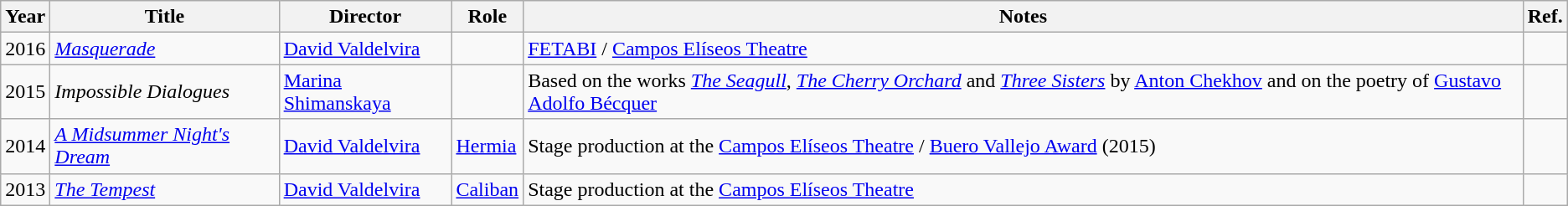<table class="wikitable sortable">
<tr>
<th>Year</th>
<th>Title</th>
<th>Director</th>
<th>Role</th>
<th class="unsortable">Notes</th>
<th>Ref.</th>
</tr>
<tr>
<td>2016</td>
<td><a href='#'><em>Masquerade</em></a></td>
<td><a href='#'>David Valdelvira</a></td>
<td></td>
<td><a href='#'>FETABI</a> / <a href='#'>Campos Elíseos Theatre</a></td>
<td></td>
</tr>
<tr>
<td>2015</td>
<td><em>Impossible Dialogues</em></td>
<td><a href='#'>Marina Shimanskaya</a></td>
<td></td>
<td>Based on the works <em><a href='#'>The Seagull</a></em>, <em><a href='#'>The Cherry Orchard</a></em> and <a href='#'><em>Three Sisters</em></a> by <a href='#'>Anton Chekhov</a> and on the poetry of <a href='#'>Gustavo Adolfo Bécquer</a></td>
<td></td>
</tr>
<tr>
<td>2014</td>
<td><em><a href='#'>A Midsummer Night's Dream</a></em></td>
<td><a href='#'>David Valdelvira</a></td>
<td><a href='#'>Hermia</a></td>
<td>Stage production at the <a href='#'>Campos Elíseos Theatre</a> / <a href='#'>Buero Vallejo Award</a> (2015)</td>
<td></td>
</tr>
<tr>
<td>2013</td>
<td><em><a href='#'>The Tempest</a></em></td>
<td><a href='#'>David Valdelvira</a></td>
<td><a href='#'>Caliban</a></td>
<td>Stage production at the <a href='#'>Campos Elíseos Theatre</a></td>
<td></td>
</tr>
</table>
